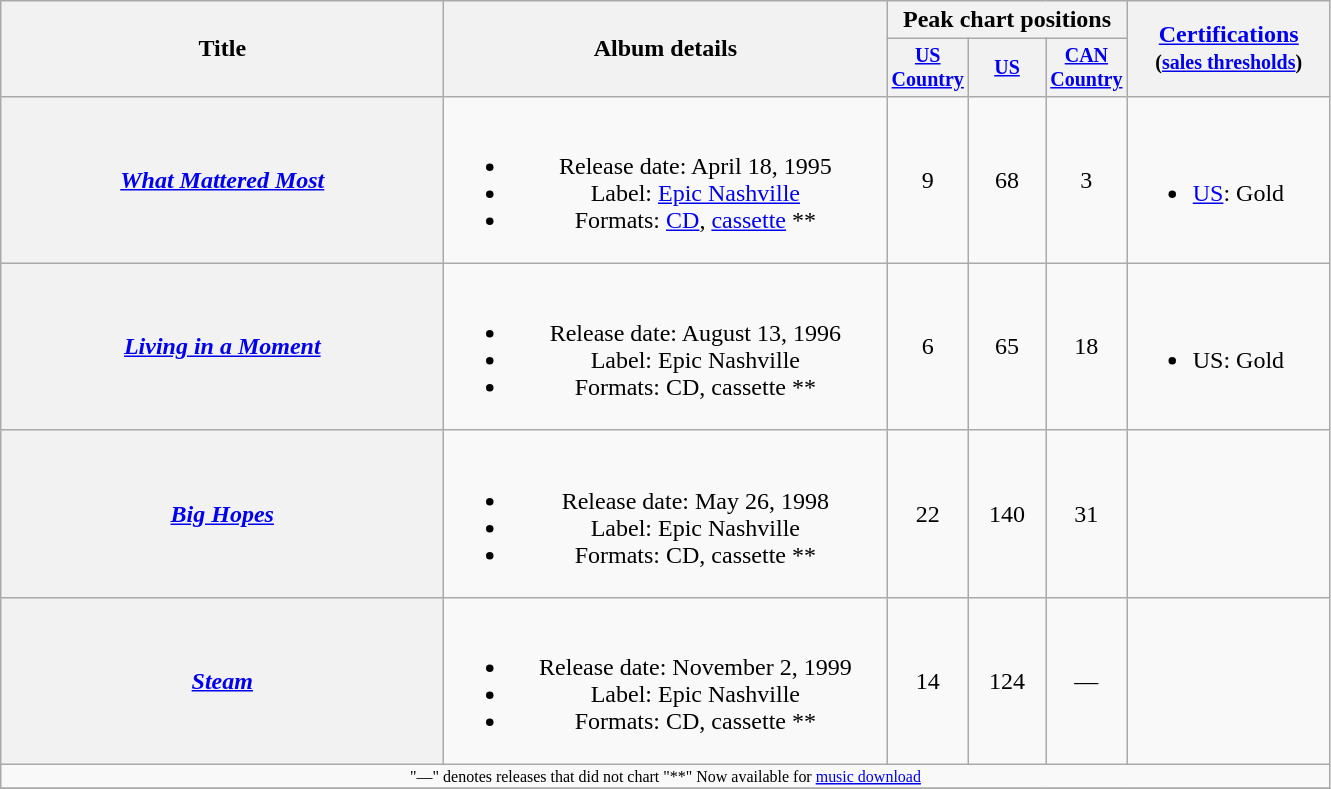<table class="wikitable plainrowheaders" style="text-align:center;">
<tr>
<th rowspan="2" style="width:18em;">Title</th>
<th rowspan="2" style="width:18em;">Album details</th>
<th colspan="3">Peak chart positions</th>
<th rowspan="2" style="width:8em;"><a href='#'>Certifications</a><br><small>(<a href='#'>sales thresholds</a>)</small></th>
</tr>
<tr style="font-size:smaller;">
<th width="45"><a href='#'>US Country</a><br></th>
<th width="45"><a href='#'>US</a><br></th>
<th width="45"><a href='#'>CAN Country</a><br></th>
</tr>
<tr>
<th scope="row"><em><a href='#'>What Mattered Most</a></em></th>
<td><br><ul><li>Release date: April 18, 1995</li><li>Label: <a href='#'>Epic Nashville</a></li><li>Formats: <a href='#'>CD</a>, <a href='#'>cassette</a> **</li></ul></td>
<td>9</td>
<td>68</td>
<td>3</td>
<td align="left"><br><ul><li><a href='#'>US</a>: Gold</li></ul></td>
</tr>
<tr>
<th scope="row"><em><a href='#'>Living in a Moment</a></em></th>
<td><br><ul><li>Release date: August 13, 1996</li><li>Label: Epic Nashville</li><li>Formats: CD, cassette **</li></ul></td>
<td>6</td>
<td>65</td>
<td>18</td>
<td align="left"><br><ul><li>US: Gold</li></ul></td>
</tr>
<tr>
<th scope="row"><em><a href='#'>Big Hopes</a></em></th>
<td><br><ul><li>Release date: May 26, 1998</li><li>Label: Epic Nashville</li><li>Formats: CD, cassette **</li></ul></td>
<td>22</td>
<td>140</td>
<td>31</td>
<td></td>
</tr>
<tr>
<th scope="row"><em><a href='#'>Steam</a></em></th>
<td><br><ul><li>Release date: November 2, 1999</li><li>Label: Epic Nashville</li><li>Formats: CD, cassette **</li></ul></td>
<td>14</td>
<td>124</td>
<td>—</td>
<td></td>
</tr>
<tr>
<td colspan="6" style="font-size:8pt">"—" denotes releases that did not chart "**" Now available for <a href='#'>music download</a></td>
</tr>
<tr>
</tr>
</table>
